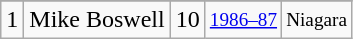<table class="wikitable">
<tr>
</tr>
<tr>
<td>1</td>
<td>Mike Boswell</td>
<td>10</td>
<td style="font-size:80%;"><a href='#'>1986–87</a></td>
<td style="font-size:80%;">Niagara</td>
</tr>
</table>
